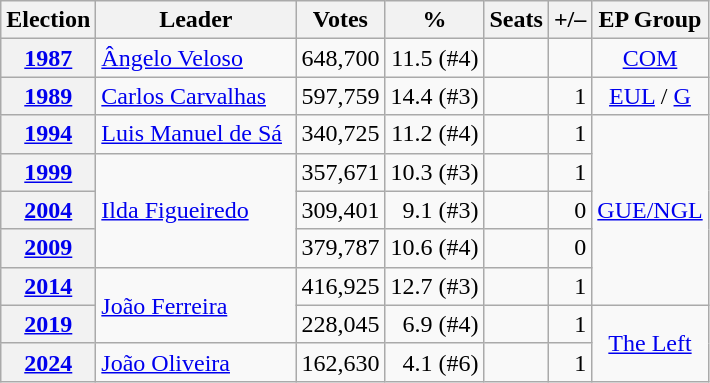<table class="wikitable" style="text-align:right;">
<tr>
<th>Election</th>
<th width="126px">Leader</th>
<th>Votes</th>
<th>%</th>
<th>Seats</th>
<th>+/–</th>
<th>EP Group</th>
</tr>
<tr>
<th><a href='#'>1987</a></th>
<td align=left><a href='#'>Ângelo Veloso</a></td>
<td>648,700</td>
<td>11.5 (#4)</td>
<td></td>
<td></td>
<td align=center><a href='#'>COM</a></td>
</tr>
<tr>
<th><a href='#'>1989</a></th>
<td align=left><a href='#'>Carlos Carvalhas</a></td>
<td>597,759</td>
<td>14.4 (#3)</td>
<td></td>
<td>1</td>
<td align=center><a href='#'>EUL</a> / <a href='#'>G</a></td>
</tr>
<tr>
<th><a href='#'>1994</a></th>
<td align=left><a href='#'>Luis Manuel de Sá</a></td>
<td>340,725</td>
<td>11.2 (#4)</td>
<td></td>
<td>1</td>
<td rowspan=5 align=center><a href='#'>GUE/NGL</a></td>
</tr>
<tr>
<th><a href='#'>1999</a></th>
<td rowspan=3 align=left><a href='#'>Ilda Figueiredo</a></td>
<td>357,671</td>
<td>10.3 (#3)</td>
<td></td>
<td>1</td>
</tr>
<tr>
<th><a href='#'>2004</a></th>
<td>309,401</td>
<td>9.1 (#3)</td>
<td></td>
<td>0</td>
</tr>
<tr>
<th><a href='#'>2009</a></th>
<td>379,787</td>
<td>10.6 (#4)</td>
<td></td>
<td>0</td>
</tr>
<tr>
<th><a href='#'>2014</a></th>
<td rowspan=2 align=left><a href='#'>João Ferreira</a></td>
<td>416,925</td>
<td>12.7 (#3)</td>
<td></td>
<td>1</td>
</tr>
<tr>
<th><a href='#'>2019</a></th>
<td>228,045</td>
<td>6.9 (#4)</td>
<td></td>
<td>1</td>
<td rowspan=2 align=center><a href='#'>The Left</a></td>
</tr>
<tr>
<th><a href='#'>2024</a></th>
<td align=left><a href='#'>João Oliveira</a></td>
<td>162,630</td>
<td>4.1 (#6)</td>
<td></td>
<td>1</td>
</tr>
</table>
